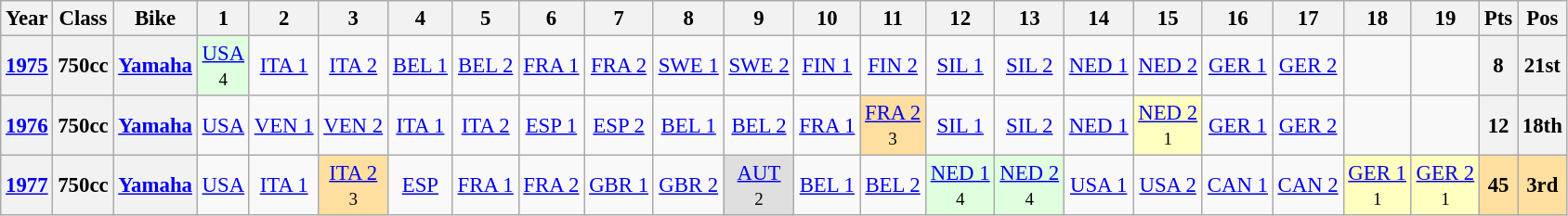<table class="wikitable" style="text-align:center; font-size:95%">
<tr>
<th>Year</th>
<th>Class</th>
<th>Bike</th>
<th>1</th>
<th>2</th>
<th>3</th>
<th>4</th>
<th>5</th>
<th>6</th>
<th>7</th>
<th>8</th>
<th>9</th>
<th>10</th>
<th>11</th>
<th>12</th>
<th>13</th>
<th>14</th>
<th>15</th>
<th>16</th>
<th>17</th>
<th>18</th>
<th>19</th>
<th>Pts</th>
<th>Pos</th>
</tr>
<tr>
<th><a href='#'>1975</a></th>
<th>750cc</th>
<th><a href='#'>Yamaha</a></th>
<td style="background:#DFFFDF;"><a href='#'>USA</a><br><small>4</small></td>
<td><a href='#'>ITA 1</a></td>
<td><a href='#'>ITA 2</a></td>
<td><a href='#'>BEL 1</a></td>
<td><a href='#'>BEL 2</a></td>
<td><a href='#'>FRA 1</a></td>
<td><a href='#'>FRA 2</a></td>
<td><a href='#'>SWE 1</a></td>
<td><a href='#'>SWE 2</a></td>
<td><a href='#'>FIN 1</a></td>
<td><a href='#'>FIN 2</a></td>
<td><a href='#'>SIL 1</a></td>
<td><a href='#'>SIL 2</a></td>
<td><a href='#'>NED 1</a></td>
<td><a href='#'>NED 2</a></td>
<td><a href='#'>GER 1</a></td>
<td><a href='#'>GER 2</a></td>
<td></td>
<td></td>
<th>8</th>
<th>21st</th>
</tr>
<tr>
<th><a href='#'>1976</a></th>
<th>750cc</th>
<th><a href='#'>Yamaha</a></th>
<td><a href='#'>USA</a></td>
<td><a href='#'>VEN 1</a></td>
<td><a href='#'>VEN 2</a></td>
<td><a href='#'>ITA 1</a></td>
<td><a href='#'>ITA 2</a></td>
<td><a href='#'>ESP 1</a></td>
<td><a href='#'>ESP 2</a></td>
<td><a href='#'>BEL 1</a></td>
<td><a href='#'>BEL 2</a></td>
<td><a href='#'>FRA 1</a></td>
<td style="background:#FFDF9F;"><a href='#'>FRA 2</a><br><small>3</small></td>
<td><a href='#'>SIL 1</a></td>
<td><a href='#'>SIL 2</a></td>
<td><a href='#'>NED 1</a></td>
<td style="background:#FFFFBF;"><a href='#'>NED 2</a><br><small>1</small></td>
<td><a href='#'>GER 1</a></td>
<td><a href='#'>GER 2</a></td>
<td></td>
<td></td>
<th>12</th>
<th>18th</th>
</tr>
<tr>
<th><a href='#'>1977</a></th>
<th>750cc</th>
<th><a href='#'>Yamaha</a></th>
<td><a href='#'>USA</a></td>
<td><a href='#'>ITA 1</a></td>
<td style="background:#FFDF9F;"><a href='#'>ITA 2</a><br><small>3</small></td>
<td><a href='#'>ESP</a></td>
<td><a href='#'>FRA 1</a></td>
<td><a href='#'>FRA 2</a></td>
<td><a href='#'>GBR 1</a></td>
<td><a href='#'>GBR 2</a></td>
<td style="background:#DFDFDF;"><a href='#'>AUT</a><br><small>2</small></td>
<td><a href='#'>BEL 1</a></td>
<td><a href='#'>BEL 2</a></td>
<td style="background:#DFFFDF;"><a href='#'>NED 1</a><br><small>4</small></td>
<td style="background:#DFFFDF;"><a href='#'>NED 2</a><br><small>4</small></td>
<td><a href='#'>USA 1</a></td>
<td><a href='#'>USA 2</a></td>
<td><a href='#'>CAN 1</a></td>
<td><a href='#'>CAN 2</a></td>
<td style="background:#FFFFBF;"><a href='#'>GER 1</a><br><small>1</small></td>
<td style="background:#FFFFBF;"><a href='#'>GER 2</a><br><small>1</small></td>
<td style="background:#FFDF9F;"><strong> 45</strong></td>
<td style="background:#FFDF9F;"><strong>3rd</strong></td>
</tr>
</table>
